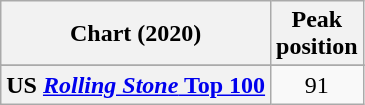<table class="wikitable sortable plainrowheaders" style="text-align:center">
<tr>
<th>Chart (2020)</th>
<th>Peak<br>position</th>
</tr>
<tr>
</tr>
<tr>
</tr>
<tr>
</tr>
<tr>
</tr>
<tr>
</tr>
<tr>
<th scope="row">US <a href='#'><em>Rolling Stone</em> Top 100</a></th>
<td>91</td>
</tr>
</table>
